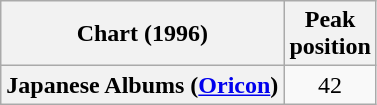<table class="wikitable plainrowheaders">
<tr>
<th scope="col">Chart (1996)</th>
<th scope="col">Peak<br>position</th>
</tr>
<tr>
<th scope="row">Japanese Albums (<a href='#'>Oricon</a>)</th>
<td style="text-align:center;">42</td>
</tr>
</table>
